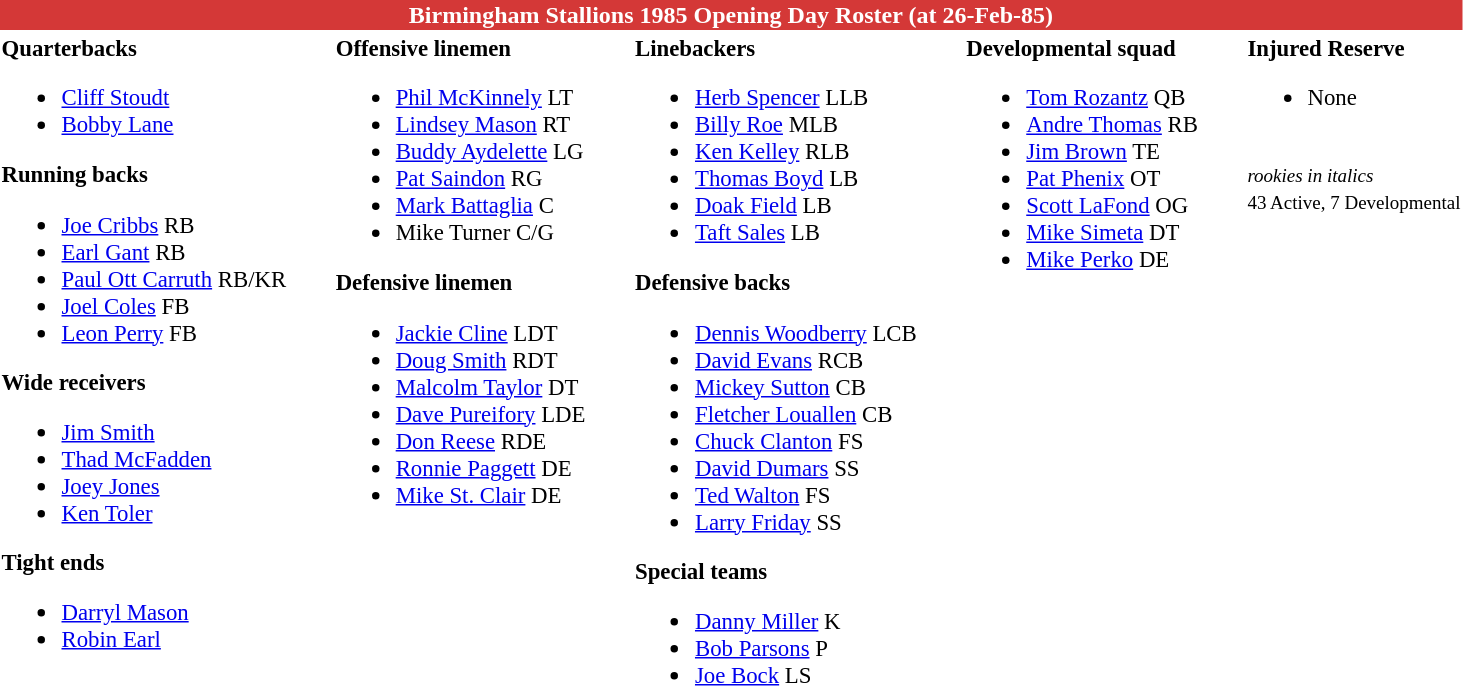<table class="toccolours" style="text-align: left;">
<tr>
<th colspan="9" style="background:#D43837; color:white; text-align:center;">Birmingham Stallions 1985 Opening Day Roster (at 26-Feb-85)</th>
</tr>
<tr>
<td style="font-size:95%; vertical-align:top;"><strong>Quarterbacks</strong><br><ul><li> <a href='#'>Cliff Stoudt</a></li><li> <a href='#'>Bobby Lane</a></li></ul><strong>Running backs</strong><ul><li> <a href='#'>Joe Cribbs</a> RB</li><li> <a href='#'>Earl Gant</a> RB</li><li> <a href='#'>Paul Ott Carruth</a> RB/KR</li><li> <a href='#'>Joel Coles</a> FB</li><li> <a href='#'>Leon Perry</a> FB</li></ul><strong>Wide receivers</strong><ul><li> <a href='#'>Jim Smith</a></li><li> <a href='#'>Thad McFadden</a></li><li> <a href='#'>Joey Jones</a></li><li> <a href='#'>Ken Toler</a></li></ul><strong>Tight ends</strong><ul><li> <a href='#'>Darryl Mason</a></li><li> <a href='#'>Robin Earl</a></li></ul></td>
<td style="width: 25px;"></td>
<td style="font-size:95%; vertical-align:top;"><strong>Offensive linemen</strong><br><ul><li> <a href='#'>Phil McKinnely</a> LT</li><li> <a href='#'>Lindsey Mason</a> RT</li><li> <a href='#'>Buddy Aydelette</a> LG</li><li> <a href='#'>Pat Saindon</a> RG</li><li> <a href='#'>Mark Battaglia</a> C</li><li> Mike Turner C/G</li></ul><strong>Defensive linemen</strong><ul><li> <a href='#'>Jackie Cline</a> LDT</li><li> <a href='#'>Doug Smith</a> RDT</li><li> <a href='#'>Malcolm Taylor</a> DT</li><li> <a href='#'>Dave Pureifory</a> LDE</li><li> <a href='#'>Don Reese</a> RDE</li><li> <a href='#'>Ronnie Paggett</a> DE</li><li> <a href='#'>Mike St. Clair</a> DE</li></ul></td>
<td style="width: 25px;"></td>
<td style="font-size:95%; vertical-align:top;"><strong>Linebackers</strong><br><ul><li> <a href='#'>Herb Spencer</a> LLB</li><li> <a href='#'>Billy Roe</a> MLB</li><li> <a href='#'>Ken Kelley</a> RLB</li><li> <a href='#'>Thomas Boyd</a> LB</li><li> <a href='#'>Doak Field</a> LB</li><li> <a href='#'>Taft Sales</a> LB</li></ul><strong>Defensive backs</strong><ul><li> <a href='#'>Dennis Woodberry</a> LCB</li><li> <a href='#'>David Evans</a> RCB</li><li> <a href='#'>Mickey Sutton</a> CB</li><li> <a href='#'>Fletcher Louallen</a> CB</li><li> <a href='#'>Chuck Clanton</a> FS</li><li> <a href='#'>David Dumars</a> SS</li><li> <a href='#'>Ted Walton</a> FS</li><li> <a href='#'>Larry Friday</a> SS</li></ul><strong>Special teams</strong><ul><li> <a href='#'>Danny Miller</a> K</li><li> <a href='#'>Bob Parsons</a> P</li><li> <a href='#'>Joe Bock</a> LS</li></ul></td>
<td style="width: 25px;"></td>
<td style="font-size:95%; vertical-align:top;"><strong>Developmental squad</strong><br><ul><li> <a href='#'>Tom Rozantz</a> QB</li><li> <a href='#'>Andre Thomas</a> RB</li><li> <a href='#'>Jim Brown</a> TE</li><li> <a href='#'>Pat Phenix</a> OT</li><li> <a href='#'>Scott LaFond</a> OG</li><li> <a href='#'>Mike Simeta</a> DT</li><li> <a href='#'>Mike Perko</a> DE</li></ul></td>
<td style="width: 25px;"></td>
<td style="font-size:95%; vertical-align:top;"><strong>Injured Reserve</strong><br><ul><li>None</li></ul><br>
<small><em>rookies in italics</em></small><br>
<small>43 Active, 7 Developmental</small></td>
</tr>
</table>
